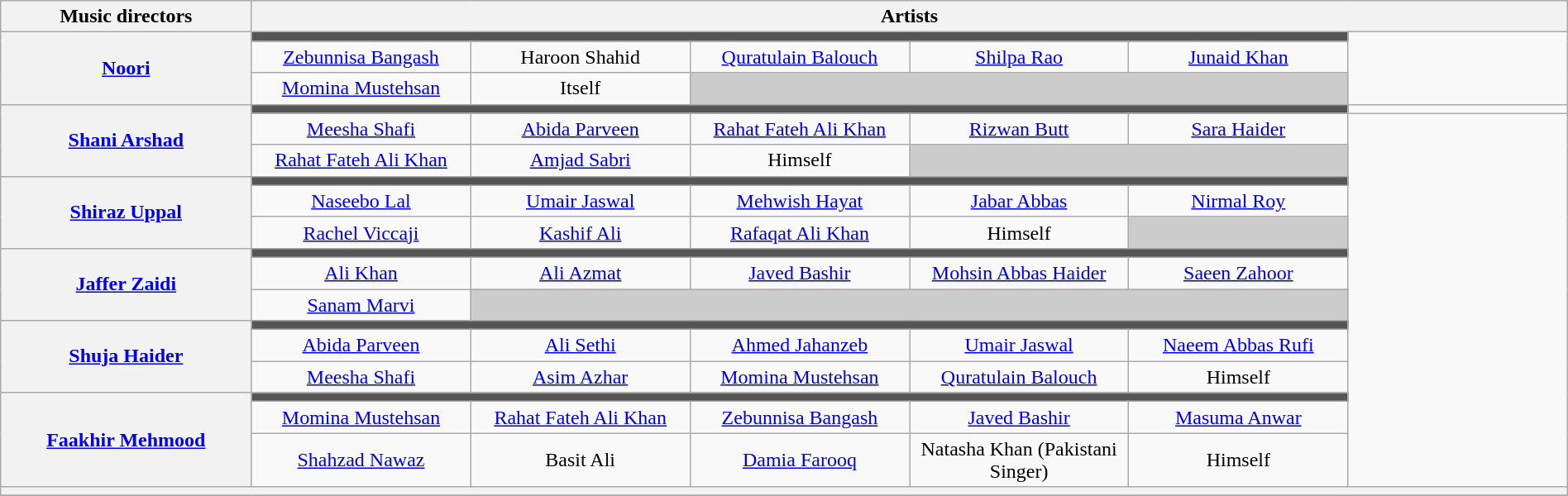<table class="wikitable" style="text-align:center; width:100%;">
<tr>
<th scope="col" style="width:16%;">Music directors</th>
<th scope="col" style="width:84%;" colspan="8">Artists</th>
</tr>
<tr>
<th rowspan="3"><a href='#'>Noori</a></th>
<td colspan="5" style="background:#555;"></td>
</tr>
<tr>
<td width="14%"><a href='#'>Zebunnisa Bangash</a></td>
<td width="14%">Haroon Shahid</td>
<td width="14%"><a href='#'>Quratulain Balouch</a></td>
<td width="14%"><a href='#'>Shilpa Rao</a></td>
<td width="14%"><a href='#'>Junaid Khan</a></td>
</tr>
<tr>
<td width="14%"><a href='#'>Momina Mustehsan</a></td>
<td width="14%">Itself</td>
<td style="background:#ccc;" colspan="3"></td>
</tr>
<tr>
<th rowspan="3"><a href='#'>Shani Arshad</a></th>
<td colspan="5" style="background:#555;"></td>
<td></td>
</tr>
<tr>
<td width="14%"><a href='#'>Meesha Shafi</a></td>
<td width="14%"><a href='#'>Abida Parveen</a></td>
<td width="14%"><a href='#'>Rahat Fateh Ali Khan</a></td>
<td width="14%"><a href='#'>Rizwan Butt</a></td>
<td width="14%"><a href='#'>Sara Haider</a></td>
</tr>
<tr>
<td width="14%"><a href='#'>Rahat Fateh Ali Khan</a></td>
<td width="14%"><a href='#'>Amjad Sabri</a></td>
<td width="14%">Himself</td>
<td style="background:#ccc;" colspan="2"></td>
</tr>
<tr>
<th rowspan="3"><a href='#'>Shiraz Uppal</a></th>
<td colspan="5" style="background:#555;"></td>
</tr>
<tr>
<td width="14%"><a href='#'>Naseebo Lal</a></td>
<td width="14%"><a href='#'>Umair Jaswal</a></td>
<td width="14%"><a href='#'>Mehwish Hayat</a></td>
<td width="14%"><a href='#'>Jabar Abbas</a></td>
<td width="14%"><a href='#'>Nirmal Roy</a></td>
</tr>
<tr>
<td width="14%"><a href='#'>Rachel Viccaji</a></td>
<td width="14%"><a href='#'>Kashif Ali</a></td>
<td width="14%"><a href='#'>Rafaqat Ali Khan</a></td>
<td width="14%">Himself</td>
<td style="background:#ccc;" colspan="1"></td>
</tr>
<tr>
<th rowspan="3"><a href='#'>Jaffer Zaidi</a></th>
<td colspan="5" style="background:#555;"></td>
</tr>
<tr>
<td width="14%"><a href='#'>Ali Khan</a></td>
<td width="14%"><a href='#'>Ali Azmat</a></td>
<td width="14%"><a href='#'>Javed Bashir</a></td>
<td width="14%"><a href='#'>Mohsin Abbas Haider</a></td>
<td width="14%"><a href='#'>Saeen Zahoor</a></td>
</tr>
<tr>
<td width="14%"><a href='#'>Sanam Marvi</a></td>
<td style="background:#ccc;" colspan="4"></td>
</tr>
<tr>
<th rowspan="3"><a href='#'>Shuja Haider</a></th>
<td colspan="5" style="background:#555;"></td>
</tr>
<tr>
<td width="14%"><a href='#'>Abida Parveen</a></td>
<td width="14%"><a href='#'>Ali Sethi</a></td>
<td width="14%"><a href='#'>Ahmed Jahanzeb</a></td>
<td width="14%"><a href='#'>Umair Jaswal</a></td>
<td width="14%"><a href='#'>Naeem Abbas Rufi</a></td>
</tr>
<tr>
<td width="14%"><a href='#'>Meesha Shafi</a></td>
<td width="14%"><a href='#'>Asim Azhar</a></td>
<td width="14%"><a href='#'>Momina Mustehsan</a></td>
<td width="14%"><a href='#'>Quratulain Balouch</a></td>
<td width="14%">Himself</td>
</tr>
<tr>
<th rowspan="3"><a href='#'>Faakhir Mehmood</a></th>
<td colspan="5" style="background:#555;"></td>
</tr>
<tr>
<td width="14%"><a href='#'>Momina Mustehsan</a></td>
<td width="14%"><a href='#'>Rahat Fateh Ali Khan</a></td>
<td width="14%"><a href='#'>Zebunnisa Bangash</a></td>
<td width="14%"><a href='#'>Javed Bashir</a></td>
<td width="14%"><a href='#'>Masuma Anwar</a></td>
</tr>
<tr>
<td width="14%"><a href='#'>Shahzad Nawaz</a></td>
<td width="14%">Basit Ali</td>
<td width="14%"><a href='#'>Damia Farooq</a></td>
<td width="14%">Natasha Khan (Pakistani Singer)</td>
<td width="14%">Himself</td>
</tr>
<tr>
<th style="font-size:90%; line-height:12px;" colspan="7"><small></small></th>
</tr>
<tr>
</tr>
</table>
